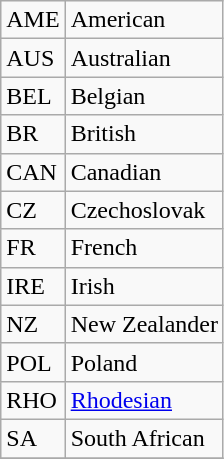<table class="wikitable">
<tr>
<td>AME</td>
<td>American</td>
</tr>
<tr>
<td>AUS</td>
<td>Australian</td>
</tr>
<tr>
<td>BEL</td>
<td>Belgian</td>
</tr>
<tr>
<td>BR</td>
<td>British</td>
</tr>
<tr>
<td>CAN</td>
<td>Canadian</td>
</tr>
<tr>
<td>CZ</td>
<td>Czechoslovak</td>
</tr>
<tr>
<td>FR</td>
<td>French</td>
</tr>
<tr>
<td>IRE</td>
<td>Irish</td>
</tr>
<tr>
<td>NZ</td>
<td>New Zealander</td>
</tr>
<tr>
<td>POL</td>
<td>Poland</td>
</tr>
<tr>
<td>RHO</td>
<td><a href='#'>Rhodesian</a></td>
</tr>
<tr>
<td>SA</td>
<td>South African</td>
</tr>
<tr>
</tr>
</table>
